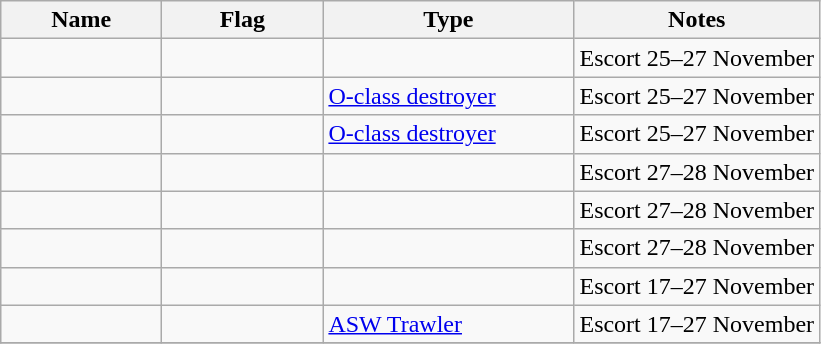<table class="wikitable sortable">
<tr>
<th scope="col" width="100px">Name</th>
<th scope="col" width="100px">Flag</th>
<th scope="col" width="160px">Type</th>
<th>Notes</th>
</tr>
<tr>
<td align="left"></td>
<td align="left"></td>
<td align="left"></td>
<td align="left">Escort 25–27 November</td>
</tr>
<tr>
<td align="left"></td>
<td align="left"></td>
<td align="left"><a href='#'>O-class destroyer</a></td>
<td align="left">Escort 25–27 November</td>
</tr>
<tr>
<td align="left"></td>
<td align="left"></td>
<td align="left"><a href='#'>O-class destroyer</a></td>
<td align="left">Escort 25–27 November</td>
</tr>
<tr>
<td align="left"></td>
<td align="left"></td>
<td align="left"></td>
<td align="left">Escort 27–28 November</td>
</tr>
<tr>
<td align="left"></td>
<td align="left"></td>
<td align="left"></td>
<td align="left">Escort 27–28 November</td>
</tr>
<tr>
<td align="left"></td>
<td align="left"></td>
<td align="left"></td>
<td align="left">Escort 27–28 November</td>
</tr>
<tr>
<td align="left"></td>
<td align="left"></td>
<td align="left"></td>
<td align="left">Escort 17–27 November</td>
</tr>
<tr>
<td align="left"></td>
<td align="left"></td>
<td align="left"><a href='#'>ASW Trawler</a></td>
<td align="left">Escort 17–27 November</td>
</tr>
<tr>
</tr>
</table>
